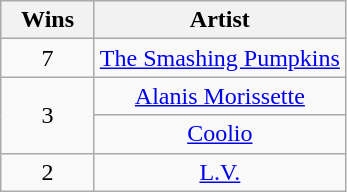<table class="wikitable" rowspan="2" style="text-align:center">
<tr>
<th scope="col" style="width:55px;">Wins</th>
<th scope="col" style="text-align:center;">Artist</th>
</tr>
<tr>
<td style="text-align:center">7</td>
<td><a href='#'>The Smashing Pumpkins</a></td>
</tr>
<tr>
<td rowspan="2" style="text-align:center">3</td>
<td><a href='#'>Alanis Morissette</a></td>
</tr>
<tr>
<td><a href='#'>Coolio</a></td>
</tr>
<tr>
<td style="text-align:center">2</td>
<td><a href='#'>L.V.</a></td>
</tr>
</table>
